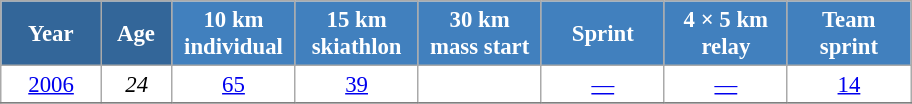<table class="wikitable" style="font-size:95%; text-align:center; border:grey solid 1px; border-collapse:collapse; background:#ffffff;">
<tr>
<th style="background-color:#369; color:white; width:60px;"> Year </th>
<th style="background-color:#369; color:white; width:40px;"> Age </th>
<th style="background-color:#4180be; color:white; width:75px;"> 10 km <br> individual </th>
<th style="background-color:#4180be; color:white; width:75px;"> 15 km <br> skiathlon </th>
<th style="background-color:#4180be; color:white; width:75px;"> 30 km <br> mass start </th>
<th style="background-color:#4180be; color:white; width:75px;"> Sprint </th>
<th style="background-color:#4180be; color:white; width:75px;"> 4 × 5 km <br> relay </th>
<th style="background-color:#4180be; color:white; width:75px;"> Team <br> sprint </th>
</tr>
<tr>
<td><a href='#'>2006</a></td>
<td><em>24</em></td>
<td><a href='#'>65</a></td>
<td><a href='#'>39</a></td>
<td><a href='#'></a></td>
<td><a href='#'>—</a></td>
<td><a href='#'>—</a></td>
<td><a href='#'>14</a></td>
</tr>
<tr>
</tr>
</table>
